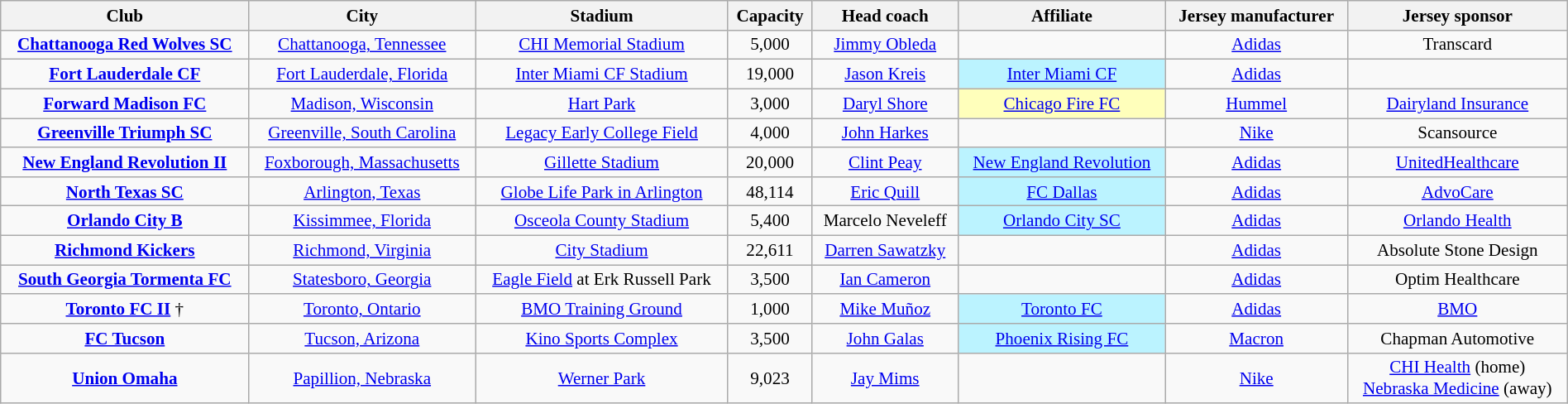<table class="wikitable sortable" style="text-align:center; width:100%; font-size:88%">
<tr>
<th>Club</th>
<th>City</th>
<th>Stadium</th>
<th>Capacity</th>
<th>Head coach</th>
<th>Affiliate</th>
<th>Jersey manufacturer</th>
<th>Jersey sponsor</th>
</tr>
<tr>
<td><strong><a href='#'>Chattanooga Red Wolves SC</a></strong></td>
<td><a href='#'>Chattanooga, Tennessee</a></td>
<td><a href='#'>CHI Memorial Stadium</a></td>
<td>5,000</td>
<td><a href='#'>Jimmy Obleda</a></td>
<td></td>
<td> <a href='#'>Adidas</a></td>
<td>Transcard</td>
</tr>
<tr>
<td><strong><a href='#'>Fort Lauderdale CF</a></strong></td>
<td><a href='#'>Fort Lauderdale, Florida</a></td>
<td><a href='#'>Inter Miami CF Stadium</a></td>
<td>19,000</td>
<td><a href='#'>Jason Kreis</a></td>
<td bgcolor=BBF3FF><a href='#'>Inter Miami CF</a></td>
<td> <a href='#'>Adidas</a></td>
<td></td>
</tr>
<tr>
<td><strong><a href='#'>Forward Madison FC</a></strong></td>
<td><a href='#'>Madison, Wisconsin</a></td>
<td><a href='#'>Hart Park</a></td>
<td>3,000</td>
<td><a href='#'>Daryl Shore</a></td>
<td bgcolor=FFFFBB><a href='#'>Chicago Fire FC</a></td>
<td> <a href='#'>Hummel</a></td>
<td><a href='#'>Dairyland Insurance</a></td>
</tr>
<tr>
<td><strong><a href='#'>Greenville Triumph SC</a></strong></td>
<td><a href='#'>Greenville, South Carolina</a></td>
<td><a href='#'>Legacy Early College Field</a></td>
<td>4,000</td>
<td><a href='#'>John Harkes</a></td>
<td></td>
<td> <a href='#'>Nike</a></td>
<td>Scansource</td>
</tr>
<tr>
<td><strong><a href='#'>New England Revolution II</a></strong></td>
<td><a href='#'>Foxborough, Massachusetts</a></td>
<td><a href='#'>Gillette Stadium</a></td>
<td>20,000</td>
<td><a href='#'>Clint Peay</a></td>
<td bgcolor=BBF3FF><a href='#'>New England Revolution</a></td>
<td> <a href='#'>Adidas</a></td>
<td><a href='#'>UnitedHealthcare</a></td>
</tr>
<tr>
<td><strong><a href='#'>North Texas SC</a></strong></td>
<td><a href='#'>Arlington, Texas</a></td>
<td><a href='#'>Globe Life Park in Arlington</a></td>
<td>48,114</td>
<td><a href='#'>Eric Quill</a></td>
<td bgcolor=BBF3FF><a href='#'>FC Dallas</a></td>
<td> <a href='#'>Adidas</a></td>
<td><a href='#'>AdvoCare</a></td>
</tr>
<tr>
<td><strong><a href='#'>Orlando City B</a></strong></td>
<td><a href='#'>Kissimmee, Florida</a></td>
<td><a href='#'>Osceola County Stadium</a></td>
<td>5,400</td>
<td>Marcelo Neveleff</td>
<td bgcolor=BBF3FF><a href='#'>Orlando City SC</a></td>
<td> <a href='#'>Adidas</a></td>
<td><a href='#'>Orlando Health</a></td>
</tr>
<tr>
<td><strong><a href='#'>Richmond Kickers</a></strong></td>
<td><a href='#'>Richmond, Virginia</a></td>
<td><a href='#'>City Stadium</a></td>
<td>22,611</td>
<td><a href='#'>Darren Sawatzky</a></td>
<td></td>
<td> <a href='#'>Adidas</a></td>
<td>Absolute Stone Design</td>
</tr>
<tr>
<td><strong><a href='#'>South Georgia Tormenta FC</a></strong></td>
<td><a href='#'>Statesboro, Georgia</a></td>
<td><a href='#'>Eagle Field</a> at Erk Russell Park</td>
<td>3,500</td>
<td><a href='#'>Ian Cameron</a></td>
<td></td>
<td> <a href='#'>Adidas</a></td>
<td>Optim Healthcare</td>
</tr>
<tr>
<td><strong><a href='#'>Toronto FC II</a></strong> †</td>
<td><a href='#'>Toronto, Ontario</a></td>
<td><a href='#'>BMO Training Ground</a></td>
<td>1,000</td>
<td><a href='#'>Mike Muñoz</a></td>
<td bgcolor=BBF3FF><a href='#'>Toronto FC</a></td>
<td> <a href='#'>Adidas</a></td>
<td><a href='#'>BMO</a></td>
</tr>
<tr>
<td><strong><a href='#'>FC Tucson</a></strong></td>
<td><a href='#'>Tucson, Arizona</a></td>
<td><a href='#'>Kino Sports Complex</a></td>
<td>3,500</td>
<td><a href='#'>John Galas</a></td>
<td bgcolor=BBF3FF><a href='#'>Phoenix Rising FC</a></td>
<td> <a href='#'>Macron</a></td>
<td>Chapman Automotive</td>
</tr>
<tr>
<td><strong><a href='#'>Union Omaha</a></strong></td>
<td><a href='#'>Papillion, Nebraska</a></td>
<td><a href='#'>Werner Park</a></td>
<td>9,023</td>
<td><a href='#'>Jay Mims</a></td>
<td></td>
<td> <a href='#'>Nike</a></td>
<td><a href='#'>CHI Health</a> (home)<br><a href='#'>Nebraska Medicine</a> (away)</td>
</tr>
</table>
